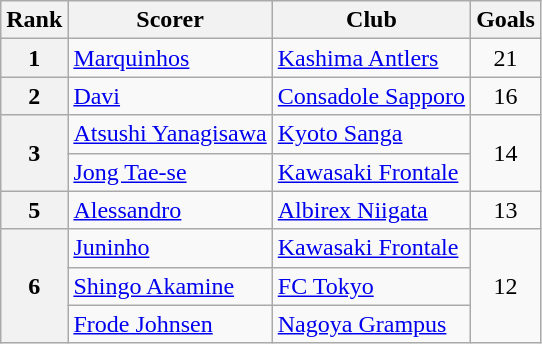<table class="wikitable">
<tr>
<th>Rank</th>
<th>Scorer</th>
<th>Club</th>
<th>Goals</th>
</tr>
<tr>
<th>1</th>
<td> <a href='#'>Marquinhos</a></td>
<td><a href='#'>Kashima Antlers</a></td>
<td align=center>21</td>
</tr>
<tr>
<th>2</th>
<td> <a href='#'>Davi</a></td>
<td><a href='#'>Consadole Sapporo</a></td>
<td align=center>16</td>
</tr>
<tr>
<th rowspan=2>3</th>
<td> <a href='#'>Atsushi Yanagisawa</a></td>
<td><a href='#'>Kyoto Sanga</a></td>
<td rowspan=2 align=center>14</td>
</tr>
<tr>
<td> <a href='#'>Jong Tae-se</a></td>
<td><a href='#'>Kawasaki Frontale</a></td>
</tr>
<tr>
<th>5</th>
<td> <a href='#'>Alessandro</a></td>
<td><a href='#'>Albirex Niigata</a></td>
<td align=center>13</td>
</tr>
<tr>
<th rowspan=3>6</th>
<td> <a href='#'>Juninho</a></td>
<td><a href='#'>Kawasaki Frontale</a></td>
<td rowspan=3 align=center>12</td>
</tr>
<tr>
<td> <a href='#'>Shingo Akamine</a></td>
<td><a href='#'>FC Tokyo</a></td>
</tr>
<tr>
<td> <a href='#'>Frode Johnsen</a></td>
<td><a href='#'>Nagoya Grampus</a></td>
</tr>
</table>
